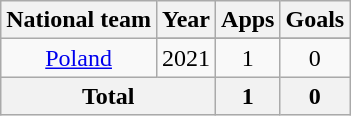<table class="wikitable" style="text-align:center">
<tr>
<th>National team</th>
<th>Year</th>
<th>Apps</th>
<th>Goals</th>
</tr>
<tr>
<td rowspan=2><a href='#'>Poland</a></td>
</tr>
<tr>
<td>2021</td>
<td>1</td>
<td>0</td>
</tr>
<tr>
<th colspan="2">Total</th>
<th>1</th>
<th>0</th>
</tr>
</table>
